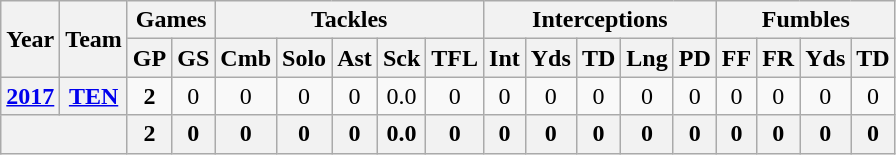<table class="wikitable" style="text-align:center">
<tr>
<th rowspan="2">Year</th>
<th rowspan="2">Team</th>
<th colspan="2">Games</th>
<th colspan="5">Tackles</th>
<th colspan="5">Interceptions</th>
<th colspan="4">Fumbles</th>
</tr>
<tr>
<th>GP</th>
<th>GS</th>
<th>Cmb</th>
<th>Solo</th>
<th>Ast</th>
<th>Sck</th>
<th>TFL</th>
<th>Int</th>
<th>Yds</th>
<th>TD</th>
<th>Lng</th>
<th>PD</th>
<th>FF</th>
<th>FR</th>
<th>Yds</th>
<th>TD</th>
</tr>
<tr>
<th><a href='#'>2017</a></th>
<th><a href='#'>TEN</a></th>
<td><strong>2</strong></td>
<td>0</td>
<td>0</td>
<td>0</td>
<td>0</td>
<td>0.0</td>
<td>0</td>
<td>0</td>
<td>0</td>
<td>0</td>
<td>0</td>
<td>0</td>
<td>0</td>
<td>0</td>
<td>0</td>
<td>0</td>
</tr>
<tr>
<th colspan="2"></th>
<th>2</th>
<th>0</th>
<th>0</th>
<th>0</th>
<th>0</th>
<th>0.0</th>
<th>0</th>
<th>0</th>
<th>0</th>
<th>0</th>
<th>0</th>
<th>0</th>
<th>0</th>
<th>0</th>
<th>0</th>
<th>0</th>
</tr>
</table>
